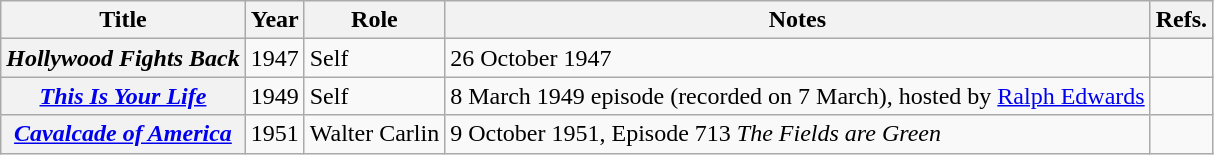<table class="wikitable sortable plainrowheaders">
<tr>
<th>Title</th>
<th>Year</th>
<th>Role</th>
<th>Notes</th>
<th class="unsortable">Refs.</th>
</tr>
<tr>
<th scope="row"><em>Hollywood Fights Back</em></th>
<td>1947</td>
<td>Self</td>
<td>26 October 1947</td>
<td></td>
</tr>
<tr>
<th scope="row"><em><a href='#'>This Is Your Life</a></em></th>
<td>1949</td>
<td>Self</td>
<td>8 March 1949 episode (recorded on 7 March), hosted by <a href='#'>Ralph Edwards</a></td>
<td></td>
</tr>
<tr>
<th scope="row"><em><a href='#'>Cavalcade of America</a></em></th>
<td>1951</td>
<td>Walter Carlin</td>
<td>9 October 1951, Episode 713 <em>The Fields are Green</em></td>
<td></td>
</tr>
</table>
